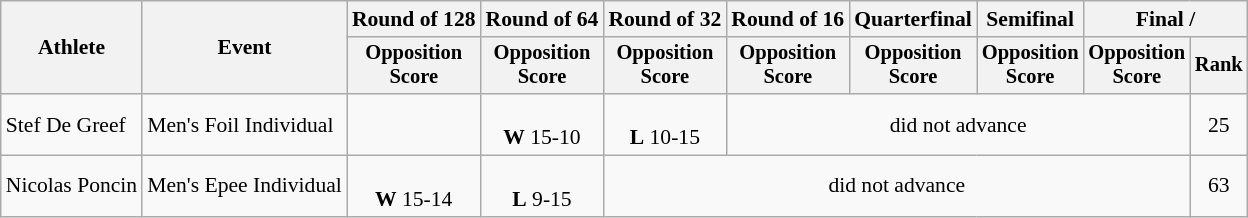<table class="wikitable" style="font-size:90%">
<tr>
<th rowspan=2>Athlete</th>
<th rowspan=2>Event</th>
<th>Round of 128</th>
<th>Round of 64</th>
<th>Round of 32</th>
<th>Round of 16</th>
<th>Quarterfinal</th>
<th>Semifinal</th>
<th colspan=2>Final / </th>
</tr>
<tr style="font-size:95%">
<th>Opposition<br>Score</th>
<th>Opposition<br>Score</th>
<th>Opposition<br>Score</th>
<th>Opposition<br>Score</th>
<th>Opposition<br>Score</th>
<th>Opposition<br>Score</th>
<th>Opposition<br>Score</th>
<th>Rank</th>
</tr>
<tr align=center>
<td align=left>Stef De Greef</td>
<td align=left>Men's Foil Individual</td>
<td></td>
<td><br><strong>W</strong> 15-10</td>
<td><br><strong>L</strong> 10-15</td>
<td colspan=4>did not advance</td>
<td>25</td>
</tr>
<tr align=center>
<td align=left>Nicolas Poncin</td>
<td align=left>Men's Epee Individual</td>
<td><br><strong>W</strong> 15-14</td>
<td><br><strong>L</strong> 9-15</td>
<td colspan=5>did not advance</td>
<td>63</td>
</tr>
</table>
